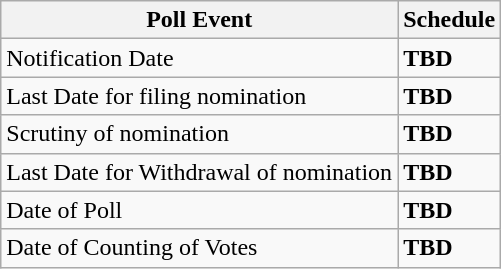<table class="wikitable">
<tr>
<th>Poll Event</th>
<th>Schedule</th>
</tr>
<tr>
<td>Notification Date</td>
<td><strong>TBD</strong></td>
</tr>
<tr>
<td>Last Date for filing nomination</td>
<td><strong>TBD</strong></td>
</tr>
<tr>
<td>Scrutiny of nomination</td>
<td><strong>TBD</strong></td>
</tr>
<tr>
<td>Last Date for Withdrawal of nomination</td>
<td><strong>TBD</strong></td>
</tr>
<tr>
<td>Date of Poll</td>
<td><strong>TBD</strong></td>
</tr>
<tr>
<td>Date of Counting of Votes</td>
<td><strong>TBD</strong></td>
</tr>
</table>
